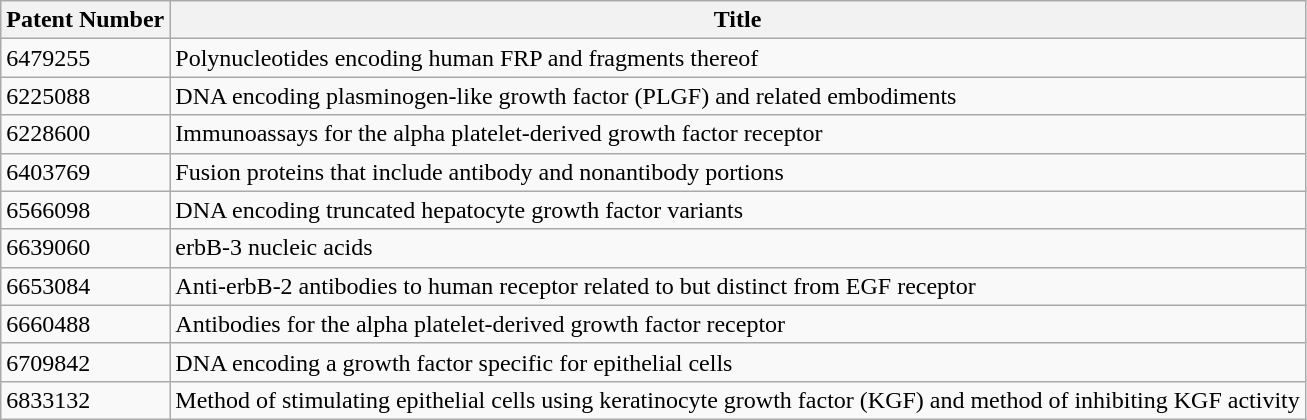<table class="wikitable">
<tr>
<th>Patent Number</th>
<th>Title</th>
</tr>
<tr>
<td>6479255</td>
<td>Polynucleotides encoding human FRP and fragments thereof</td>
</tr>
<tr>
<td>6225088</td>
<td>DNA encoding plasminogen-like growth factor (PLGF) and related embodiments</td>
</tr>
<tr>
<td>6228600</td>
<td>Immunoassays for the alpha platelet-derived growth factor receptor</td>
</tr>
<tr>
<td>6403769</td>
<td>Fusion proteins that include antibody and nonantibody portions</td>
</tr>
<tr>
<td>6566098</td>
<td>DNA encoding truncated hepatocyte growth factor variants</td>
</tr>
<tr>
<td>6639060</td>
<td>erbB-3 nucleic acids</td>
</tr>
<tr>
<td>6653084</td>
<td>Anti-erbB-2 antibodies to human receptor related to but distinct from EGF receptor</td>
</tr>
<tr>
<td>6660488</td>
<td>Antibodies for the alpha platelet-derived growth factor receptor</td>
</tr>
<tr>
<td>6709842</td>
<td>DNA encoding a growth factor specific for epithelial cells</td>
</tr>
<tr>
<td>6833132</td>
<td>Method of stimulating epithelial cells using keratinocyte growth factor (KGF) and method of inhibiting KGF activity</td>
</tr>
</table>
